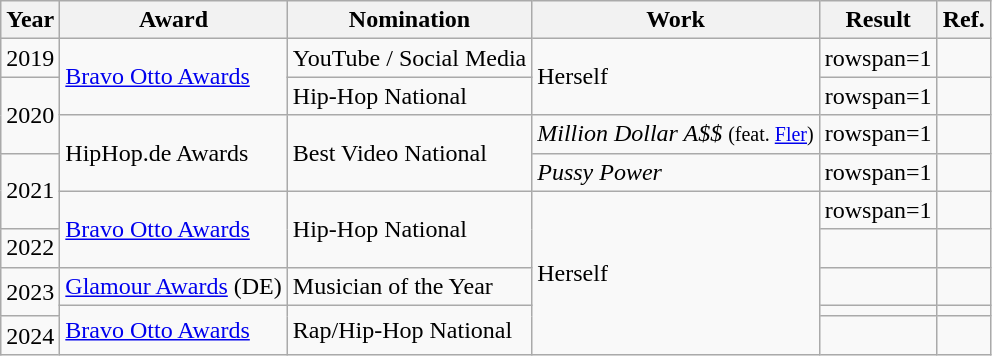<table class="wikitable">
<tr>
<th>Year</th>
<th>Award</th>
<th>Nomination</th>
<th>Work</th>
<th>Result</th>
<th>Ref.</th>
</tr>
<tr>
<td>2019</td>
<td rowspan="2"><a href='#'>Bravo Otto Awards</a></td>
<td>YouTube / Social Media</td>
<td rowspan="2">Herself</td>
<td>rowspan=1 </td>
<td></td>
</tr>
<tr>
<td rowspan="2">2020</td>
<td>Hip-Hop National</td>
<td>rowspan=1 </td>
<td></td>
</tr>
<tr>
<td rowspan="2">HipHop.de Awards</td>
<td rowspan="2">Best Video National</td>
<td><em>Million Dollar A$$</em> <small>(feat. <a href='#'>Fler</a>)</small></td>
<td>rowspan=1 </td>
<td></td>
</tr>
<tr>
<td rowspan="2">2021</td>
<td><em>Pussy Power</em></td>
<td>rowspan=1 </td>
<td></td>
</tr>
<tr>
<td rowspan="2"><a href='#'>Bravo Otto Awards</a></td>
<td rowspan="2">Hip-Hop National</td>
<td rowspan="5">Herself</td>
<td>rowspan=1 </td>
<td></td>
</tr>
<tr>
<td>2022</td>
<td></td>
<td></td>
</tr>
<tr>
<td rowspan="2">2023</td>
<td><a href='#'>Glamour Awards</a> (DE)</td>
<td>Musician of the Year</td>
<td></td>
<td></td>
</tr>
<tr>
<td rowspan="2"><a href='#'>Bravo Otto Awards</a></td>
<td rowspan="2">Rap/Hip-Hop National</td>
<td></td>
<td></td>
</tr>
<tr>
<td>2024</td>
<td></td>
<td></td>
</tr>
</table>
